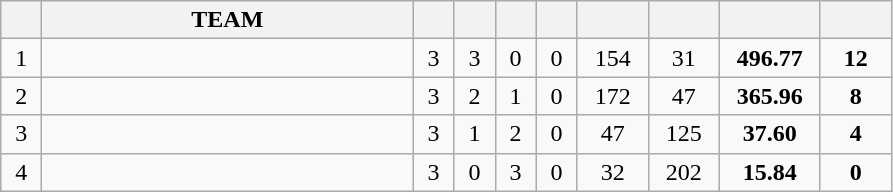<table class="wikitable" style="text-align: center;">
<tr>
<th width=20></th>
<th width=240>TEAM</th>
<th width=20></th>
<th width=20></th>
<th width=20></th>
<th width=20></th>
<th width=40></th>
<th width=40></th>
<th width=60></th>
<th width=40></th>
</tr>
<tr>
<td>1</td>
<td align="left"></td>
<td>3</td>
<td>3</td>
<td>0</td>
<td>0</td>
<td>154</td>
<td>31</td>
<td><strong>496.77</strong></td>
<td><strong>12</strong></td>
</tr>
<tr>
<td>2</td>
<td align="left"></td>
<td>3</td>
<td>2</td>
<td>1</td>
<td>0</td>
<td>172</td>
<td>47</td>
<td><strong>365.96</strong></td>
<td><strong>8</strong></td>
</tr>
<tr>
<td>3</td>
<td align="left"></td>
<td>3</td>
<td>1</td>
<td>2</td>
<td>0</td>
<td>47</td>
<td>125</td>
<td><strong>37.60</strong></td>
<td><strong>4</strong></td>
</tr>
<tr>
<td>4</td>
<td align="left"></td>
<td>3</td>
<td>0</td>
<td>3</td>
<td>0</td>
<td>32</td>
<td>202</td>
<td><strong>15.84</strong></td>
<td><strong>0</strong></td>
</tr>
</table>
